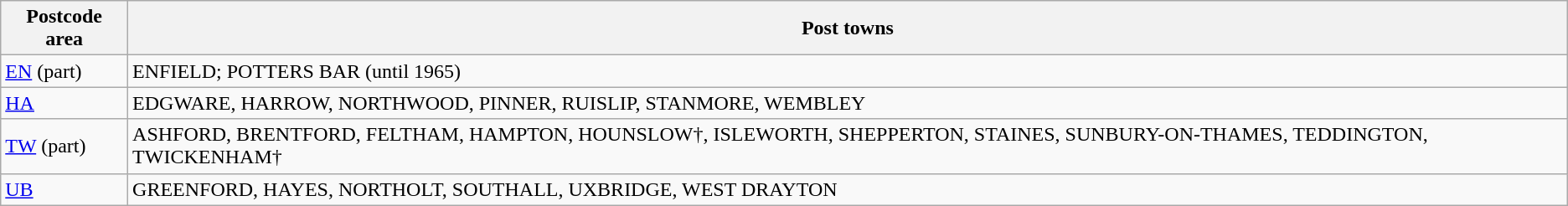<table class="wikitable">
<tr>
<th>Postcode area</th>
<th>Post towns</th>
</tr>
<tr>
<td><a href='#'>EN</a> (part)</td>
<td>ENFIELD; POTTERS BAR (until 1965)</td>
</tr>
<tr>
<td><a href='#'>HA</a></td>
<td>EDGWARE, HARROW, NORTHWOOD, PINNER, RUISLIP, STANMORE, WEMBLEY</td>
</tr>
<tr>
<td><a href='#'>TW</a> (part)</td>
<td>ASHFORD, BRENTFORD, FELTHAM, HAMPTON, HOUNSLOW†, ISLEWORTH, SHEPPERTON, STAINES, SUNBURY-ON-THAMES, TEDDINGTON, TWICKENHAM†</td>
</tr>
<tr>
<td><a href='#'>UB</a></td>
<td>GREENFORD, HAYES, NORTHOLT, SOUTHALL, UXBRIDGE, WEST DRAYTON</td>
</tr>
</table>
